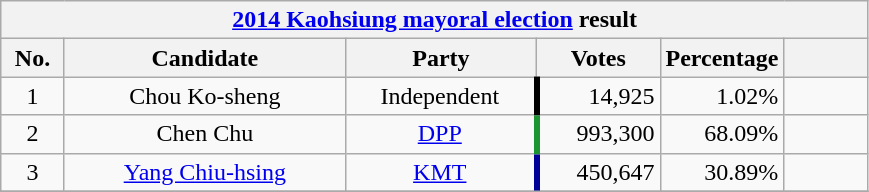<table class="wikitable sortable mw-collapsible collapsible" style="text-align:center">
<tr>
<th colspan="6"><a href='#'>2014 Kaohsiung mayoral election</a> result</th>
</tr>
<tr>
<th width="35">No.</th>
<th width="180">Candidate</th>
<th width="120">Party</th>
<th width="75">Votes</th>
<th width="75">Percentage</th>
<th width="49"></th>
</tr>
<tr>
<td>1</td>
<td>Chou Ko-sheng</td>
<td>Independent</td>
<td style="border-left:4px solid #000000;" align="right">14,925</td>
<td align="right">1.02%</td>
<td align="center"></td>
</tr>
<tr>
<td>2</td>
<td>Chen Chu</td>
<td><a href='#'>DPP</a></td>
<td style="border-left:4px solid #1B9431;" align="right">993,300</td>
<td align="right">68.09%</td>
<td><div></div></td>
</tr>
<tr>
<td>3</td>
<td><a href='#'>Yang Chiu-hsing</a></td>
<td><a href='#'>KMT</a></td>
<td style="border-left:4px solid #000099;" align="right">450,647</td>
<td align="right">30.89%</td>
<td align="center"></td>
</tr>
<tr bgcolor="EEEEEE">
</tr>
</table>
